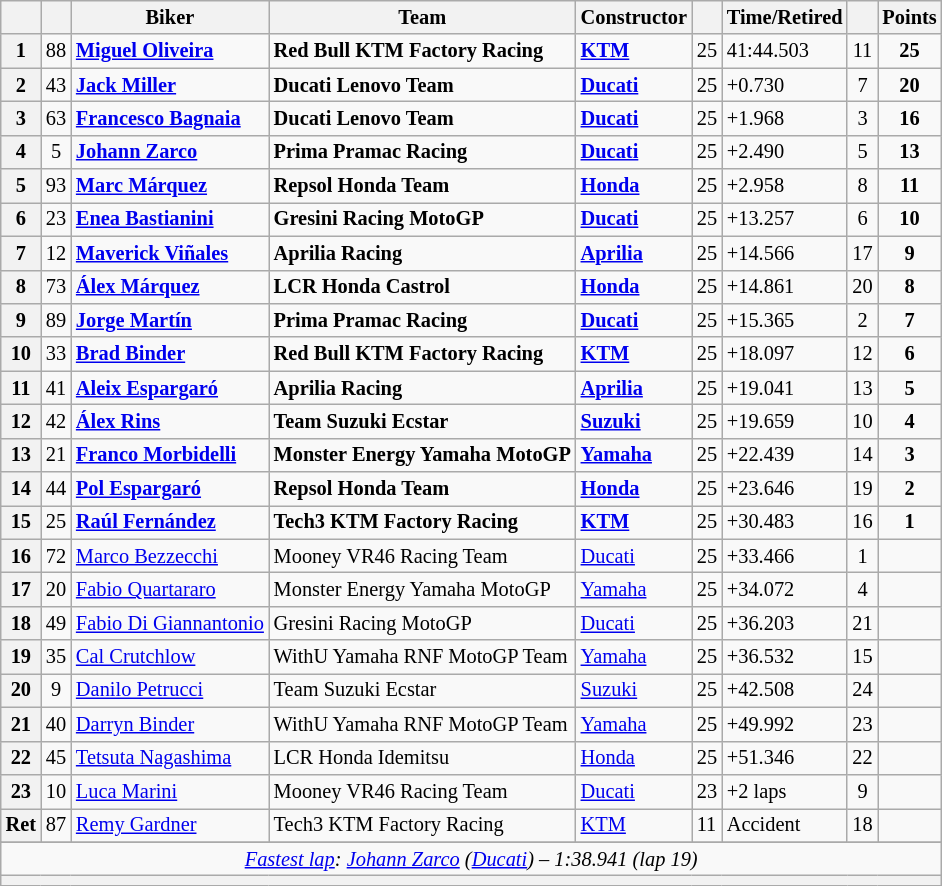<table class="wikitable sortable" style="font-size: 85%;">
<tr>
<th scope="col"></th>
<th scope="col"></th>
<th scope="col">Biker</th>
<th scope="col">Team</th>
<th scope="col">Constructor</th>
<th scope="col" class="unsortable"></th>
<th scope="col" class="unsortable">Time/Retired</th>
<th scope="col"></th>
<th scope="col">Points</th>
</tr>
<tr>
<th scope="row">1</th>
<td align="center">88</td>
<td> <strong><a href='#'>Miguel Oliveira</a></strong></td>
<td><strong>Red Bull KTM Factory Racing</strong></td>
<td><strong><a href='#'>KTM</a></strong></td>
<td>25</td>
<td>41:44.503</td>
<td align="center">11</td>
<td align="center"><strong>25</strong></td>
</tr>
<tr>
<th scope="row">2</th>
<td align="center">43</td>
<td> <strong><a href='#'>Jack Miller</a></strong></td>
<td><strong>Ducati Lenovo Team</strong></td>
<td><strong><a href='#'>Ducati</a></strong></td>
<td>25</td>
<td>+0.730</td>
<td align="center">7</td>
<td align="center"><strong>20</strong></td>
</tr>
<tr>
<th scope="row">3</th>
<td align="center">63</td>
<td> <strong><a href='#'>Francesco Bagnaia</a></strong></td>
<td><strong>Ducati Lenovo Team</strong></td>
<td><strong><a href='#'>Ducati</a></strong></td>
<td>25</td>
<td>+1.968</td>
<td align="center">3</td>
<td align="center"><strong>16</strong></td>
</tr>
<tr>
<th scope="row">4</th>
<td align="center">5</td>
<td> <strong><a href='#'>Johann Zarco</a></strong></td>
<td><strong>Prima Pramac Racing</strong></td>
<td><strong><a href='#'>Ducati</a></strong></td>
<td>25</td>
<td>+2.490</td>
<td align="center">5</td>
<td align="center"><strong>13</strong></td>
</tr>
<tr>
<th scope="row">5</th>
<td align="center">93</td>
<td> <strong><a href='#'>Marc Márquez</a></strong></td>
<td><strong>Repsol Honda Team</strong></td>
<td><strong><a href='#'>Honda</a></strong></td>
<td>25</td>
<td>+2.958</td>
<td align="center">8</td>
<td align="center"><strong>11</strong></td>
</tr>
<tr>
<th scope="row">6</th>
<td align="center">23</td>
<td> <strong><a href='#'>Enea Bastianini</a></strong></td>
<td><strong>Gresini Racing MotoGP</strong></td>
<td><strong><a href='#'>Ducati</a></strong></td>
<td>25</td>
<td>+13.257</td>
<td align="center">6</td>
<td align="center"><strong>10</strong></td>
</tr>
<tr>
<th scope="row">7</th>
<td align="center">12</td>
<td> <strong><a href='#'>Maverick Viñales</a></strong></td>
<td><strong>Aprilia Racing</strong></td>
<td><strong><a href='#'>Aprilia</a></strong></td>
<td>25</td>
<td>+14.566</td>
<td align="center">17</td>
<td align="center"><strong>9</strong></td>
</tr>
<tr>
<th scope="row">8</th>
<td align="center">73</td>
<td> <strong><a href='#'>Álex Márquez</a></strong></td>
<td><strong>LCR Honda Castrol</strong></td>
<td><strong><a href='#'>Honda</a></strong></td>
<td>25</td>
<td>+14.861</td>
<td align="center">20</td>
<td align="center"><strong>8</strong></td>
</tr>
<tr>
<th scope="row">9</th>
<td align="center">89</td>
<td> <strong><a href='#'>Jorge Martín</a></strong></td>
<td><strong>Prima Pramac Racing</strong></td>
<td><strong><a href='#'>Ducati</a></strong></td>
<td>25</td>
<td>+15.365</td>
<td align="center">2</td>
<td align="center"><strong>7</strong></td>
</tr>
<tr>
<th scope="row">10</th>
<td align="center">33</td>
<td> <strong><a href='#'>Brad Binder</a></strong></td>
<td><strong>Red Bull KTM Factory Racing</strong></td>
<td><strong><a href='#'>KTM</a></strong></td>
<td>25</td>
<td>+18.097</td>
<td align="center">12</td>
<td align="center"><strong>6</strong></td>
</tr>
<tr>
<th scope="row">11</th>
<td align="center">41</td>
<td> <strong><a href='#'>Aleix Espargaró</a></strong></td>
<td><strong>Aprilia Racing</strong></td>
<td><strong><a href='#'>Aprilia</a></strong></td>
<td>25</td>
<td>+19.041</td>
<td align="center">13</td>
<td align="center"><strong>5</strong></td>
</tr>
<tr>
<th scope="row">12</th>
<td align="center">42</td>
<td> <strong><a href='#'>Álex Rins</a></strong></td>
<td><strong>Team Suzuki Ecstar</strong></td>
<td><strong><a href='#'>Suzuki</a></strong></td>
<td>25</td>
<td>+19.659</td>
<td align="center">10</td>
<td align="center"><strong>4</strong></td>
</tr>
<tr>
<th scope="row">13</th>
<td align="center">21</td>
<td> <strong><a href='#'>Franco Morbidelli</a></strong></td>
<td><strong>Monster Energy Yamaha MotoGP</strong></td>
<td><strong><a href='#'>Yamaha</a></strong></td>
<td>25</td>
<td>+22.439</td>
<td align="center">14</td>
<td align="center"><strong>3</strong></td>
</tr>
<tr>
<th scope="row">14</th>
<td align="center">44</td>
<td> <strong><a href='#'>Pol Espargaró</a></strong></td>
<td><strong>Repsol Honda Team</strong></td>
<td><strong><a href='#'>Honda</a></strong></td>
<td>25</td>
<td>+23.646</td>
<td align="center">19</td>
<td align="center"><strong>2</strong></td>
</tr>
<tr>
<th scope="row">15</th>
<td align="center">25</td>
<td> <strong><a href='#'>Raúl Fernández</a></strong></td>
<td><strong>Tech3 KTM Factory Racing</strong></td>
<td><strong><a href='#'>KTM</a></strong></td>
<td>25</td>
<td>+30.483</td>
<td align="center">16</td>
<td align="center"><strong>1</strong></td>
</tr>
<tr>
<th scope="row">16</th>
<td align="center">72</td>
<td> <a href='#'>Marco Bezzecchi</a></td>
<td>Mooney VR46 Racing Team</td>
<td><a href='#'>Ducati</a></td>
<td>25</td>
<td>+33.466</td>
<td align="center">1</td>
<td></td>
</tr>
<tr>
<th scope="row">17</th>
<td align="center">20</td>
<td> <a href='#'>Fabio Quartararo</a></td>
<td>Monster Energy Yamaha MotoGP</td>
<td><a href='#'>Yamaha</a></td>
<td>25</td>
<td>+34.072</td>
<td align="center">4</td>
<td></td>
</tr>
<tr>
<th scope="row">18</th>
<td align="center">49</td>
<td> <a href='#'>Fabio Di Giannantonio</a></td>
<td>Gresini Racing MotoGP</td>
<td><a href='#'>Ducati</a></td>
<td>25</td>
<td>+36.203</td>
<td align="center">21</td>
<td></td>
</tr>
<tr>
<th scope="row">19</th>
<td align="center">35</td>
<td> <a href='#'>Cal Crutchlow</a></td>
<td>WithU Yamaha RNF MotoGP Team</td>
<td><a href='#'>Yamaha</a></td>
<td>25</td>
<td>+36.532</td>
<td align="center">15</td>
<td></td>
</tr>
<tr>
<th scope="row">20</th>
<td align="center">9</td>
<td> <a href='#'>Danilo Petrucci</a></td>
<td>Team Suzuki Ecstar</td>
<td><a href='#'>Suzuki</a></td>
<td>25</td>
<td>+42.508</td>
<td align="center">24</td>
<td></td>
</tr>
<tr>
<th scope="row">21</th>
<td align="center">40</td>
<td> <a href='#'>Darryn Binder</a></td>
<td>WithU Yamaha RNF MotoGP Team</td>
<td><a href='#'>Yamaha</a></td>
<td>25</td>
<td>+49.992</td>
<td align="center">23</td>
<td></td>
</tr>
<tr>
<th scope="row">22</th>
<td align="center">45</td>
<td> <a href='#'>Tetsuta Nagashima</a></td>
<td>LCR Honda Idemitsu</td>
<td><a href='#'>Honda</a></td>
<td>25</td>
<td>+51.346</td>
<td align="center">22</td>
<td></td>
</tr>
<tr>
<th scope="row">23</th>
<td align="center">10</td>
<td> <a href='#'>Luca Marini</a></td>
<td>Mooney VR46 Racing Team</td>
<td><a href='#'>Ducati</a></td>
<td>23</td>
<td>+2 laps</td>
<td align="center">9</td>
<td></td>
</tr>
<tr>
<th scope="row">Ret</th>
<td align="center">87</td>
<td> <a href='#'>Remy Gardner</a></td>
<td>Tech3 KTM Factory Racing</td>
<td><a href='#'>KTM</a></td>
<td>11</td>
<td>Accident</td>
<td align="center">18</td>
<td></td>
</tr>
<tr>
</tr>
<tr class="sortbottom">
<td colspan="9" style="text-align:center"><em><a href='#'>Fastest lap</a>:  <a href='#'>Johann Zarco</a> (<a href='#'>Ducati</a>) – 1:38.941 (lap 19)</em></td>
</tr>
<tr>
<th colspan=9></th>
</tr>
</table>
